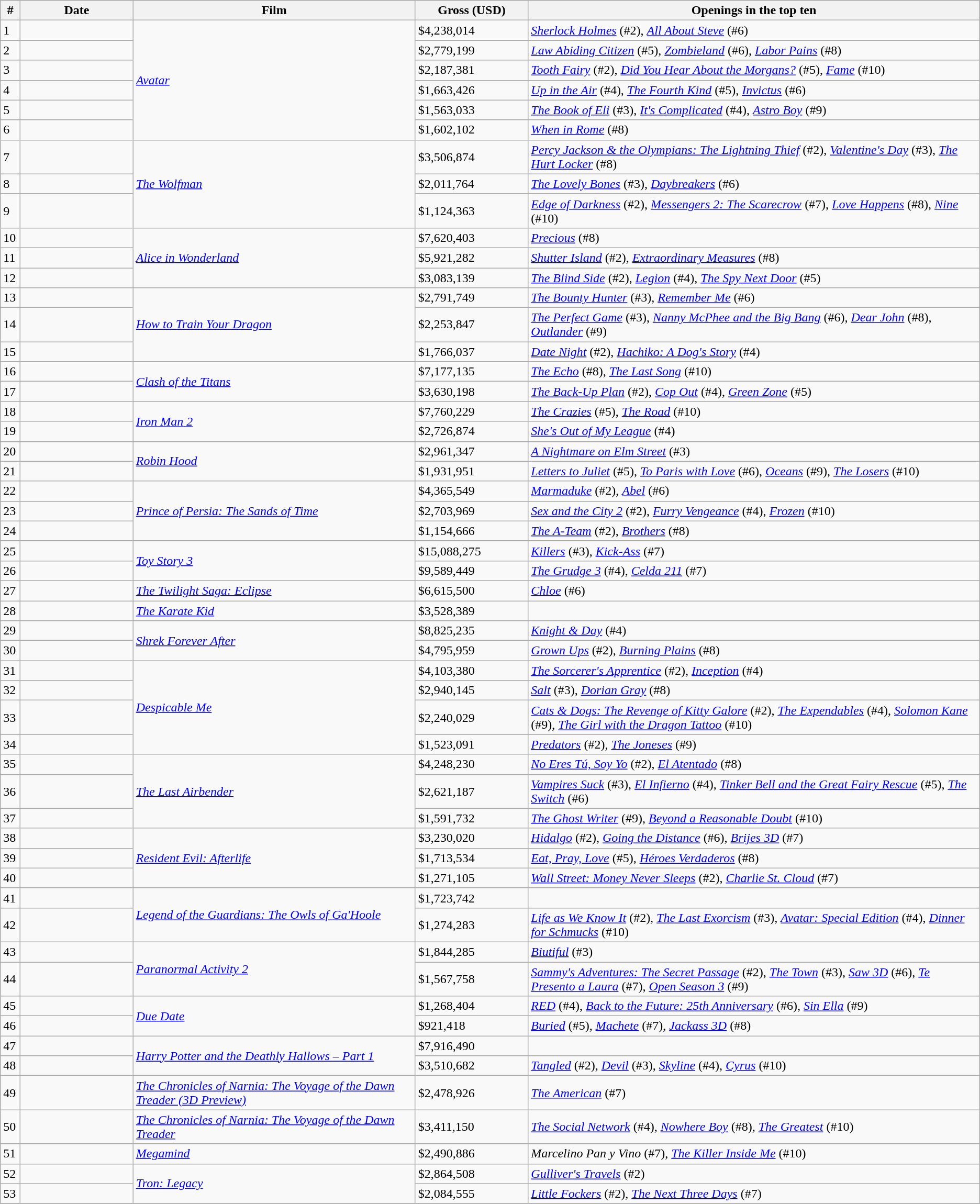<table class="wikitable sortable">
<tr>
<th style="width:1%;">#</th>
<th style="width:10%;">Date</th>
<th style="width:25%;">Film</th>
<th style="width:10%;">Gross (USD)</th>
<th style="width:40%;">Openings in the top ten</th>
</tr>
<tr>
<td>1</td>
<td></td>
<td rowspan="6"><em><a href='#'>Avatar</a></em></td>
<td>$4,238,014</td>
<td><em><a href='#'>Sherlock Holmes</a></em> (#2), <em><a href='#'>All About Steve</a></em> (#6)</td>
</tr>
<tr>
<td>2</td>
<td></td>
<td>$2,779,199</td>
<td><em><a href='#'>Law Abiding Citizen</a></em> (#5), <em><a href='#'>Zombieland</a></em> (#6), <em><a href='#'>Labor Pains</a></em> (#8)</td>
</tr>
<tr>
<td>3</td>
<td></td>
<td>$2,187,381</td>
<td><em><a href='#'>Tooth Fairy</a></em> (#2), <em><a href='#'>Did You Hear About the Morgans?</a></em> (#5), <em><a href='#'>Fame</a></em> (#10)</td>
</tr>
<tr>
<td>4</td>
<td></td>
<td>$1,663,426</td>
<td><em><a href='#'>Up in the Air</a></em> (#4), <em><a href='#'>The Fourth Kind</a></em> (#5), <em><a href='#'>Invictus</a></em> (#6)</td>
</tr>
<tr>
<td>5</td>
<td></td>
<td>$1,563,033</td>
<td><em><a href='#'>The Book of Eli</a></em> (#3), <em><a href='#'>It's Complicated</a></em> (#4), <em><a href='#'>Astro Boy</a></em> (#9)</td>
</tr>
<tr>
<td>6</td>
<td></td>
<td>$1,602,102</td>
<td><em><a href='#'>When in Rome</a></em> (#8)</td>
</tr>
<tr>
<td>7</td>
<td></td>
<td rowspan="3"><em><a href='#'>The Wolfman</a></em></td>
<td>$3,506,874</td>
<td><em><a href='#'>Percy Jackson & the Olympians: The Lightning Thief</a></em> (#2), <em><a href='#'>Valentine's Day</a></em> (#3), <em><a href='#'>The Hurt Locker</a></em> (#8)</td>
</tr>
<tr>
<td>8</td>
<td></td>
<td>$2,011,764</td>
<td><em><a href='#'>The Lovely Bones</a></em> (#3), <em><a href='#'>Daybreakers</a></em> (#6)</td>
</tr>
<tr>
<td>9</td>
<td></td>
<td>$1,124,363</td>
<td><em><a href='#'>Edge of Darkness</a></em> (#2), <em><a href='#'>Messengers 2: The Scarecrow</a></em> (#7), <em><a href='#'>Love Happens</a></em> (#8), <em><a href='#'>Nine</a></em> (#10)</td>
</tr>
<tr>
<td>10</td>
<td></td>
<td rowspan="3"><em><a href='#'>Alice in Wonderland</a></em></td>
<td>$7,620,403</td>
<td><em><a href='#'>Precious</a></em> (#8)</td>
</tr>
<tr>
<td>11</td>
<td></td>
<td>$5,921,282</td>
<td><em><a href='#'>Shutter Island</a></em> (#2), <em><a href='#'>Extraordinary Measures</a></em> (#8)</td>
</tr>
<tr>
<td>12</td>
<td></td>
<td>$3,083,139</td>
<td><em><a href='#'>The Blind Side</a></em> (#2), <em><a href='#'>Legion</a></em> (#4), <em><a href='#'>The Spy Next Door</a></em> (#5)</td>
</tr>
<tr>
<td>13</td>
<td></td>
<td rowspan="3"><em><a href='#'>How to Train Your Dragon</a></em></td>
<td>$2,791,749</td>
<td><em><a href='#'>The Bounty Hunter</a></em> (#3), <em><a href='#'>Remember Me</a></em> (#6)</td>
</tr>
<tr>
<td>14</td>
<td></td>
<td>$2,253,847</td>
<td><em><a href='#'>The Perfect Game</a></em> (#3), <em><a href='#'>Nanny McPhee and the Big Bang</a></em> (#6), <em><a href='#'>Dear John</a></em> (#8), <em><a href='#'>Outlander</a></em> (#9)</td>
</tr>
<tr>
<td>15</td>
<td></td>
<td>$1,766,037</td>
<td><em><a href='#'>Date Night</a></em> (#2), <em><a href='#'>Hachiko: A Dog's Story</a></em> (#4)</td>
</tr>
<tr>
<td>16</td>
<td></td>
<td rowspan="2"><em><a href='#'>Clash of the Titans</a></em></td>
<td>$7,177,135</td>
<td><em><a href='#'>The Echo</a></em> (#8), <em><a href='#'>The Last Song</a></em> (#10)</td>
</tr>
<tr>
<td>17</td>
<td></td>
<td>$3,630,198</td>
<td><em><a href='#'>The Back-Up Plan</a></em> (#2), <em><a href='#'>Cop Out</a></em> (#4), <em><a href='#'>Green Zone</a></em> (#5)</td>
</tr>
<tr>
<td>18</td>
<td></td>
<td rowspan="2"><em><a href='#'>Iron Man 2</a></em></td>
<td>$7,760,229</td>
<td><em><a href='#'>The Crazies</a></em> (#5), <em><a href='#'>The Road</a></em> (#10)</td>
</tr>
<tr>
<td>19</td>
<td></td>
<td>$2,726,874</td>
<td><em><a href='#'>She's Out of My League</a></em> (#4)</td>
</tr>
<tr>
<td>20</td>
<td></td>
<td rowspan="2"><em><a href='#'>Robin Hood</a></em></td>
<td>$2,961,347</td>
<td><em><a href='#'>A Nightmare on Elm Street</a></em> (#3)</td>
</tr>
<tr>
<td>21</td>
<td></td>
<td>$1,931,951</td>
<td><em><a href='#'>Letters to Juliet</a></em> (#5), <em><a href='#'>To Paris with Love</a></em> (#6), <em><a href='#'>Oceans</a></em> (#9), <em><a href='#'>The Losers</a></em> (#10)</td>
</tr>
<tr>
<td>22</td>
<td></td>
<td rowspan="3"><em><a href='#'>Prince of Persia: The Sands of Time</a></em></td>
<td>$4,365,549</td>
<td><em><a href='#'>Marmaduke</a></em> (#2), <em><a href='#'>Abel</a></em> (#6)</td>
</tr>
<tr>
<td>23</td>
<td></td>
<td>$2,703,969</td>
<td><em><a href='#'>Sex and the City 2</a></em> (#2), <em><a href='#'>Furry Vengeance</a></em> (#4), <em><a href='#'>Frozen</a></em> (#10)</td>
</tr>
<tr>
<td>24</td>
<td></td>
<td>$1,154,666</td>
<td><em><a href='#'>The A-Team</a></em> (#2), <em><a href='#'>Brothers</a></em> (#8)</td>
</tr>
<tr>
<td>25</td>
<td></td>
<td rowspan="2"><em><a href='#'>Toy Story 3</a></em></td>
<td>$15,088,275</td>
<td><em><a href='#'>Killers</a></em> (#3), <em><a href='#'>Kick-Ass</a></em> (#7)</td>
</tr>
<tr>
<td>26</td>
<td></td>
<td>$9,589,449</td>
<td><em><a href='#'>The Grudge 3</a></em> (#4), <em><a href='#'>Celda 211</a></em> (#7)</td>
</tr>
<tr>
<td>27</td>
<td></td>
<td><em><a href='#'>The Twilight Saga: Eclipse</a></em></td>
<td>$6,615,500</td>
<td><em><a href='#'>Chloe</a></em> (#6)</td>
</tr>
<tr>
<td>28</td>
<td></td>
<td><em><a href='#'>The Karate Kid</a></em></td>
<td>$3,528,389</td>
<td></td>
</tr>
<tr>
<td>29</td>
<td></td>
<td rowspan="2"><em><a href='#'>Shrek Forever After</a></em></td>
<td>$8,825,235</td>
<td><em><a href='#'>Knight & Day</a></em> (#4)</td>
</tr>
<tr>
<td>30</td>
<td></td>
<td>$4,795,959</td>
<td><em><a href='#'>Grown Ups</a></em> (#2), <em><a href='#'>Burning Plains</a></em> (#8)</td>
</tr>
<tr>
<td>31</td>
<td></td>
<td rowspan="4"><em><a href='#'>Despicable Me</a></em></td>
<td>$4,103,380</td>
<td><em><a href='#'>The Sorcerer's Apprentice</a></em> (#2), <em><a href='#'>Inception</a></em> (#4)</td>
</tr>
<tr>
<td>32</td>
<td></td>
<td>$2,940,145</td>
<td><em><a href='#'>Salt</a></em> (#3), <em><a href='#'>Dorian Gray</a></em> (#8)</td>
</tr>
<tr>
<td>33</td>
<td></td>
<td>$2,240,029</td>
<td><em><a href='#'>Cats & Dogs: The Revenge of Kitty Galore</a></em> (#2), <em><a href='#'>The Expendables</a></em> (#4), <em><a href='#'>Solomon Kane</a></em> (#9), <em><a href='#'>The Girl with the Dragon Tattoo</a></em> (#10)</td>
</tr>
<tr>
<td>34</td>
<td></td>
<td>$1,523,091</td>
<td><em><a href='#'>Predators</a></em> (#2), <em><a href='#'>The Joneses</a></em> (#9)</td>
</tr>
<tr>
<td>35</td>
<td></td>
<td rowspan="3"><em><a href='#'>The Last Airbender</a></em></td>
<td>$4,248,230</td>
<td><em><a href='#'>No Eres Tú, Soy Yo</a></em> (#2), <em><a href='#'>El Atentado</a></em> (#8)</td>
</tr>
<tr>
<td>36</td>
<td></td>
<td>$2,621,187</td>
<td><em><a href='#'>Vampires Suck</a></em> (#3), <em><a href='#'>El Infierno</a></em> (#4), <em><a href='#'>Tinker Bell and the Great Fairy Rescue</a></em> (#5), <em><a href='#'>The Switch</a></em> (#6)</td>
</tr>
<tr>
<td>37</td>
<td></td>
<td>$1,591,732</td>
<td><em><a href='#'>The Ghost Writer</a></em> (#9), <em><a href='#'>Beyond a Reasonable Doubt</a></em> (#10)</td>
</tr>
<tr>
<td>38</td>
<td></td>
<td rowspan="3"><em><a href='#'>Resident Evil: Afterlife</a></em></td>
<td>$3,230,020</td>
<td><em><a href='#'>Hidalgo</a></em> (#2), <em><a href='#'>Going the Distance</a></em> (#6), <em><a href='#'>Brijes 3D</a></em> (#7)</td>
</tr>
<tr>
<td>39</td>
<td></td>
<td>$1,713,534</td>
<td><em><a href='#'>Eat, Pray, Love</a></em> (#5), <em><a href='#'>Héroes Verdaderos</a></em> (#8)</td>
</tr>
<tr>
<td>40</td>
<td></td>
<td>$1,271,105</td>
<td><em><a href='#'>Wall Street: Money Never Sleeps</a></em> (#2), <em><a href='#'>Charlie St. Cloud</a></em> (#7)</td>
</tr>
<tr>
<td>41</td>
<td></td>
<td rowspan="2"><em><a href='#'>Legend of the Guardians: The Owls of Ga'Hoole</a></em></td>
<td>$1,723,742</td>
<td></td>
</tr>
<tr>
<td>42</td>
<td></td>
<td>$1,274,283</td>
<td><em><a href='#'>Life as We Know It</a></em> (#2), <em><a href='#'>The Last Exorcism</a></em> (#3), <em><a href='#'>Avatar: Special Edition</a></em> (#4), <em><a href='#'>Dinner for Schmucks</a></em> (#10)</td>
</tr>
<tr>
<td>43</td>
<td></td>
<td rowspan="2"><em><a href='#'>Paranormal Activity 2</a></em></td>
<td>$1,844,285</td>
<td><em><a href='#'>Biutiful</a></em> (#3)</td>
</tr>
<tr>
<td>44</td>
<td></td>
<td>$1,567,758</td>
<td><em><a href='#'>Sammy's Adventures: The Secret Passage</a></em> (#2), <em><a href='#'>The Town</a></em> (#3), <em><a href='#'>Saw 3D</a></em> (#6), <em><a href='#'>Te Presento a Laura</a></em> (#7), <em><a href='#'>Open Season 3</a></em> (#9)</td>
</tr>
<tr>
<td>45</td>
<td></td>
<td rowspan="2"><em><a href='#'>Due Date</a></em></td>
<td>$1,268,404</td>
<td><em><a href='#'>RED</a></em> (#4), <em><a href='#'>Back to the Future: 25th Anniversary</a></em> (#6), <em><a href='#'>Sin Ella</a></em> (#9)</td>
</tr>
<tr>
<td>46</td>
<td></td>
<td>$921,418</td>
<td><em><a href='#'>Buried</a></em> (#5), <em><a href='#'>Machete</a></em> (#7), <em><a href='#'>Jackass 3D</a></em> (#8)</td>
</tr>
<tr>
<td>47</td>
<td></td>
<td rowspan="2"><em><a href='#'>Harry Potter and the Deathly Hallows – Part 1</a></em></td>
<td>$7,916,490</td>
<td></td>
</tr>
<tr>
<td>48</td>
<td></td>
<td>$3,510,682</td>
<td><em><a href='#'>Tangled</a></em> (#2), <em><a href='#'>Devil</a></em> (#3), <em><a href='#'>Skyline</a></em> (#4), <em><a href='#'>Cyrus</a></em> (#10)</td>
</tr>
<tr>
<td>49</td>
<td></td>
<td><em><a href='#'>The Chronicles of Narnia: The Voyage of the Dawn Treader (3D Preview)</a></em></td>
<td>$2,478,926</td>
<td><em><a href='#'>The American</a></em> (#7)</td>
</tr>
<tr>
<td>50</td>
<td></td>
<td><em><a href='#'>The Chronicles of Narnia: The Voyage of the Dawn Treader</a></em></td>
<td>$3,411,150</td>
<td><em><a href='#'>The Social Network</a></em> (#4), <em><a href='#'>Nowhere Boy</a></em> (#8), <em><a href='#'>The Greatest</a></em> (#10)</td>
</tr>
<tr>
<td>51</td>
<td></td>
<td><em><a href='#'>Megamind</a></em></td>
<td>$2,490,886</td>
<td><em>Marcelino Pan y Vino</em> (#7), <em><a href='#'>The Killer Inside Me</a></em> (#10)</td>
</tr>
<tr>
<td>52</td>
<td></td>
<td rowspan="2"><em><a href='#'>Tron: Legacy</a></em></td>
<td>$2,864,508</td>
<td><em><a href='#'>Gulliver's Travels</a></em> (#2)</td>
</tr>
<tr>
<td>53</td>
<td></td>
<td>$2,084,555</td>
<td><em><a href='#'>Little Fockers</a></em> (#2), <em><a href='#'>The Next Three Days</a></em> (#7)</td>
</tr>
<tr>
</tr>
</table>
